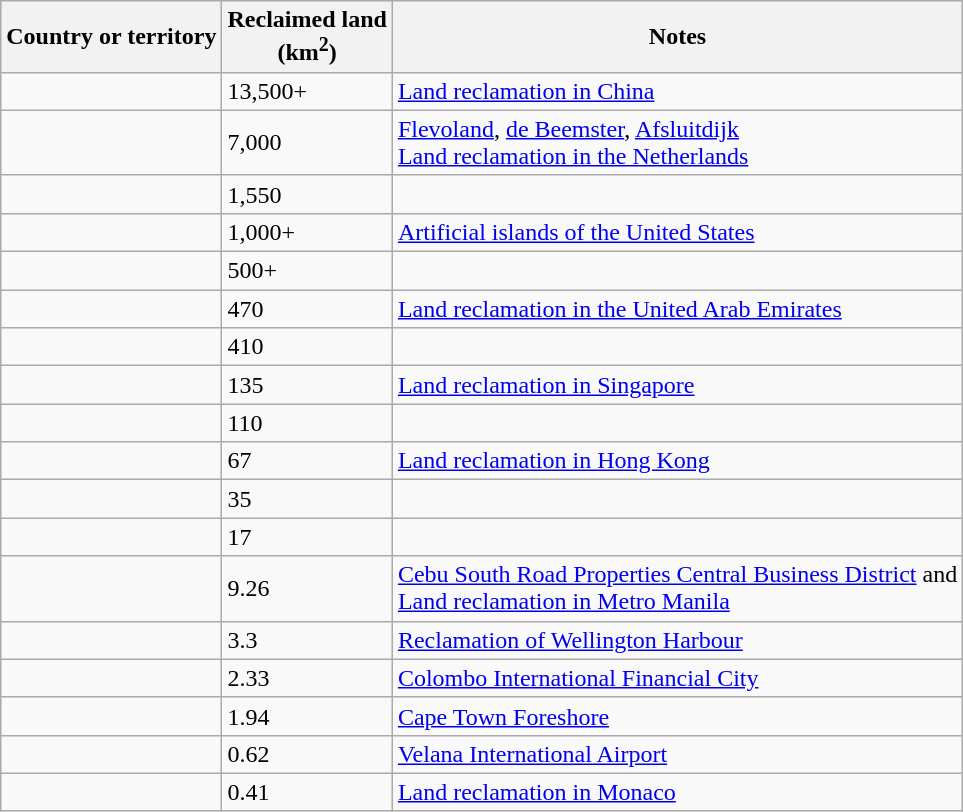<table class="wikitable">
<tr>
<th>Country or territory</th>
<th>Reclaimed land<br>(km<sup>2</sup>)</th>
<th>Notes</th>
</tr>
<tr>
<td></td>
<td>13,500+</td>
<td><a href='#'>Land reclamation in China</a></td>
</tr>
<tr>
<td></td>
<td>7,000</td>
<td><a href='#'>Flevoland</a>, <a href='#'>de Beemster</a>, <a href='#'>Afsluitdijk</a><br><a href='#'>Land reclamation in the Netherlands</a></td>
</tr>
<tr>
<td></td>
<td>1,550</td>
<td></td>
</tr>
<tr>
<td></td>
<td>1,000+</td>
<td><a href='#'>Artificial islands of the United States</a></td>
</tr>
<tr>
<td></td>
<td>500+</td>
<td></td>
</tr>
<tr>
<td></td>
<td>470</td>
<td><a href='#'>Land reclamation in the United Arab Emirates</a></td>
</tr>
<tr>
<td></td>
<td>410</td>
<td></td>
</tr>
<tr>
<td></td>
<td>135</td>
<td><a href='#'>Land reclamation in Singapore</a></td>
</tr>
<tr>
<td></td>
<td>110</td>
<td></td>
</tr>
<tr>
<td></td>
<td>67</td>
<td><a href='#'>Land reclamation in Hong Kong</a></td>
</tr>
<tr>
<td></td>
<td>35</td>
<td></td>
</tr>
<tr>
<td></td>
<td>17</td>
<td></td>
</tr>
<tr>
<td></td>
<td>9.26</td>
<td><a href='#'>Cebu South Road Properties Central Business District</a> and<br> <a href='#'>Land reclamation in Metro Manila</a></td>
</tr>
<tr>
<td></td>
<td>3.3</td>
<td><a href='#'>Reclamation of Wellington Harbour</a></td>
</tr>
<tr>
<td></td>
<td>2.33</td>
<td><a href='#'>Colombo International Financial City</a></td>
</tr>
<tr>
<td></td>
<td>1.94</td>
<td><a href='#'>Cape Town Foreshore</a></td>
</tr>
<tr>
<td></td>
<td>0.62</td>
<td><a href='#'>Velana International Airport</a></td>
</tr>
<tr>
<td></td>
<td>0.41</td>
<td><a href='#'>Land reclamation in Monaco</a></td>
</tr>
</table>
